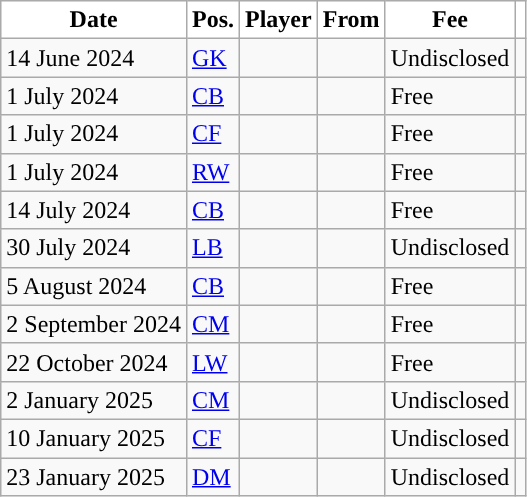<table class="wikitable plainrowheaders sortable">
<tr>
<th style="background-color:white;">Date</th>
<th style="background-color:white;">Pos.</th>
<th style="background-color:white;">Player</th>
<th style="background-color:white;">From</th>
<th style="background-color:white;">Fee</th>
<th style="background-color:white;"></th>
</tr>
<tr>
<td>14 June 2024</td>
<td><a href='#'>GK</a></td>
<td></td>
<td></td>
<td>Undisclosed</td>
<td></td>
</tr>
<tr>
<td>1 July 2024</td>
<td><a href='#'>CB</a></td>
<td></td>
<td></td>
<td>Free</td>
<td></td>
</tr>
<tr>
<td>1 July 2024</td>
<td><a href='#'>CF</a></td>
<td></td>
<td></td>
<td>Free</td>
<td></td>
</tr>
<tr>
<td>1 July 2024</td>
<td><a href='#'>RW</a></td>
<td></td>
<td></td>
<td>Free</td>
<td></td>
</tr>
<tr>
<td>14 July 2024</td>
<td><a href='#'>CB</a></td>
<td></td>
<td></td>
<td>Free</td>
<td></td>
</tr>
<tr>
<td>30 July 2024</td>
<td><a href='#'>LB</a></td>
<td></td>
<td></td>
<td>Undisclosed</td>
<td></td>
</tr>
<tr>
<td>5 August 2024</td>
<td><a href='#'>CB</a></td>
<td></td>
<td></td>
<td>Free</td>
<td></td>
</tr>
<tr>
<td>2 September 2024</td>
<td><a href='#'>CM</a></td>
<td></td>
<td></td>
<td>Free</td>
<td></td>
</tr>
<tr>
<td>22 October 2024</td>
<td><a href='#'>LW</a></td>
<td></td>
<td></td>
<td>Free</td>
<td></td>
</tr>
<tr>
<td>2 January 2025</td>
<td><a href='#'>CM</a></td>
<td></td>
<td></td>
<td>Undisclosed</td>
<td></td>
</tr>
<tr>
<td>10 January 2025</td>
<td><a href='#'>CF</a></td>
<td></td>
<td></td>
<td>Undisclosed</td>
<td></td>
</tr>
<tr>
<td>23 January 2025</td>
<td><a href='#'>DM</a></td>
<td></td>
<td></td>
<td>Undisclosed</td>
<td></td>
</tr>
</table>
